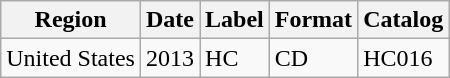<table class="wikitable">
<tr>
<th>Region</th>
<th>Date</th>
<th>Label</th>
<th>Format</th>
<th>Catalog</th>
</tr>
<tr>
<td>United States</td>
<td>2013</td>
<td>HC</td>
<td>CD</td>
<td>HC016</td>
</tr>
</table>
